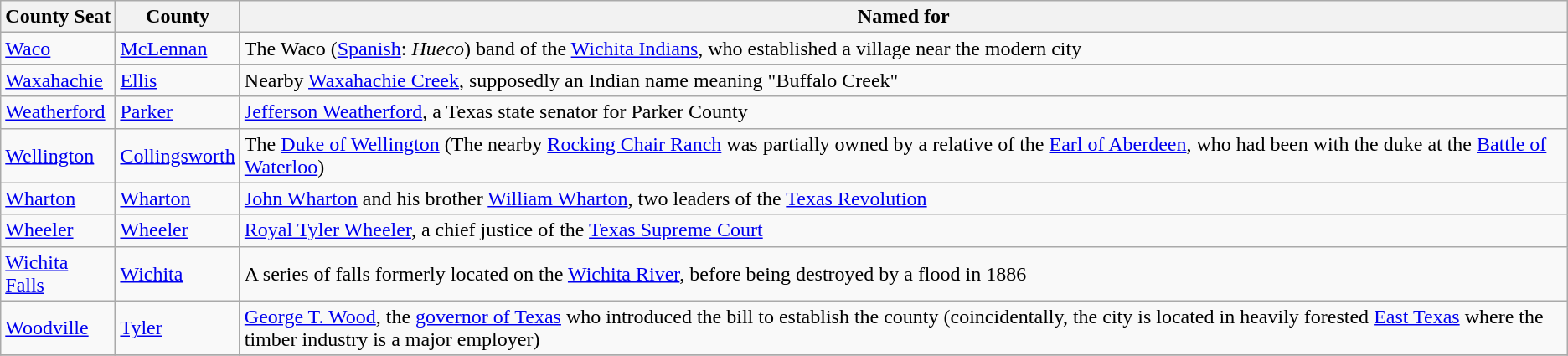<table class="wikitable">
<tr>
<th>County Seat</th>
<th>County</th>
<th>Named for</th>
</tr>
<tr valign="top">
<td><a href='#'>Waco</a></td>
<td><a href='#'>McLennan</a></td>
<td>The Waco (<a href='#'>Spanish</a>: <em>Hueco</em>) band of the <a href='#'>Wichita Indians</a>, who established a village near the modern city</td>
</tr>
<tr>
<td><a href='#'>Waxahachie</a></td>
<td><a href='#'>Ellis</a></td>
<td>Nearby <a href='#'>Waxahachie Creek</a>, supposedly an Indian name meaning "Buffalo Creek"</td>
</tr>
<tr>
<td><a href='#'>Weatherford</a></td>
<td><a href='#'>Parker</a></td>
<td><a href='#'>Jefferson Weatherford</a>, a Texas state senator for Parker County</td>
</tr>
<tr>
<td><a href='#'>Wellington</a></td>
<td><a href='#'>Collingsworth</a></td>
<td>The <a href='#'>Duke of Wellington</a> (The nearby <a href='#'>Rocking Chair Ranch</a> was partially owned by a relative of the <a href='#'>Earl of Aberdeen</a>, who had been with the duke at the <a href='#'>Battle of Waterloo</a>)</td>
</tr>
<tr>
<td><a href='#'>Wharton</a></td>
<td><a href='#'>Wharton</a></td>
<td><a href='#'>John Wharton</a> and his brother <a href='#'>William Wharton</a>, two leaders of the <a href='#'>Texas Revolution</a></td>
</tr>
<tr>
<td><a href='#'>Wheeler</a></td>
<td><a href='#'>Wheeler</a></td>
<td><a href='#'>Royal Tyler Wheeler</a>, a chief justice of the <a href='#'>Texas Supreme Court</a></td>
</tr>
<tr>
<td><a href='#'>Wichita Falls</a></td>
<td><a href='#'>Wichita</a></td>
<td>A series of falls formerly located on the <a href='#'>Wichita River</a>, before being destroyed by a flood in 1886</td>
</tr>
<tr>
<td><a href='#'>Woodville</a></td>
<td><a href='#'>Tyler</a></td>
<td><a href='#'>George T. Wood</a>, the <a href='#'>governor of Texas</a> who introduced the bill to establish the county (coincidentally, the city is located in heavily forested <a href='#'>East Texas</a> where the timber industry is a major employer)</td>
</tr>
<tr>
</tr>
</table>
